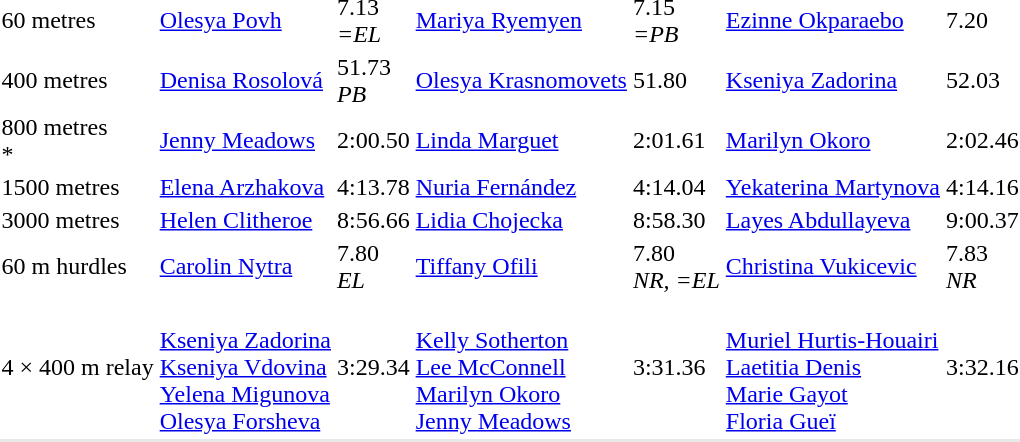<table>
<tr>
<td>60 metres <br></td>
<td><a href='#'>Olesya Povh</a><br></td>
<td>7.13<br><em>=EL</em></td>
<td><a href='#'>Mariya Ryemyen</a><br></td>
<td>7.15<br><em>=PB</em></td>
<td><a href='#'>Ezinne Okparaebo</a><br></td>
<td>7.20</td>
</tr>
<tr>
<td>400 metres <br></td>
<td><a href='#'>Denisa Rosolová</a><br></td>
<td>51.73<br><em>PB</em></td>
<td><a href='#'>Olesya Krasnomovets</a><br></td>
<td>51.80</td>
<td><a href='#'>Kseniya Zadorina</a><br></td>
<td>52.03</td>
</tr>
<tr>
<td>800 metres <br>*</td>
<td><a href='#'>Jenny Meadows</a><br></td>
<td>2:00.50</td>
<td><a href='#'>Linda Marguet</a><br></td>
<td>2:01.61</td>
<td><a href='#'>Marilyn Okoro</a><br></td>
<td>2:02.46</td>
</tr>
<tr>
<td>1500 metres <br></td>
<td><a href='#'>Elena Arzhakova</a><br></td>
<td>4:13.78</td>
<td><a href='#'>Nuria Fernández</a><br></td>
<td>4:14.04</td>
<td><a href='#'>Yekaterina Martynova</a><br></td>
<td>4:14.16</td>
</tr>
<tr>
<td>3000 metres <br></td>
<td><a href='#'>Helen Clitheroe</a><br></td>
<td>8:56.66</td>
<td><a href='#'>Lidia Chojecka</a><br></td>
<td>8:58.30</td>
<td><a href='#'>Layes Abdullayeva</a><br></td>
<td>9:00.37</td>
</tr>
<tr>
<td>60 m hurdles <br></td>
<td><a href='#'>Carolin Nytra</a><br></td>
<td>7.80<br><em>EL</em></td>
<td><a href='#'>Tiffany Ofili</a><br></td>
<td>7.80<br><em>NR, =EL</em></td>
<td><a href='#'>Christina Vukicevic</a><br></td>
<td>7.83<br><em>NR</em></td>
</tr>
<tr>
<td>4 × 400 m relay<br></td>
<td><br><a href='#'>Kseniya Zadorina</a><br><a href='#'>Kseniya Vdovina</a><br><a href='#'>Yelena Migunova</a><br><a href='#'>Olesya Forsheva</a></td>
<td>3:29.34</td>
<td><br><a href='#'>Kelly Sotherton</a><br><a href='#'>Lee McConnell</a><br><a href='#'>Marilyn Okoro</a><br><a href='#'>Jenny Meadows</a></td>
<td>3:31.36</td>
<td><br><a href='#'>Muriel Hurtis-Houairi</a><br><a href='#'>Laetitia Denis</a><br><a href='#'>Marie Gayot</a><br><a href='#'>Floria Gueï</a></td>
<td>3:32.16</td>
</tr>
<tr bgcolor= e8e8e8>
<td colspan=7></td>
</tr>
</table>
